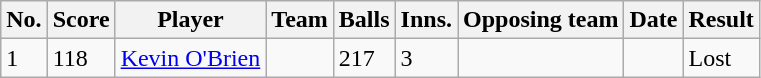<table class="wikitable sortable" style="font-size:100%">
<tr>
<th>No.</th>
<th>Score</th>
<th>Player</th>
<th>Team</th>
<th>Balls</th>
<th>Inns.</th>
<th>Opposing team</th>
<th>Date</th>
<th>Result</th>
</tr>
<tr>
<td>1</td>
<td>118</td>
<td><a href='#'>Kevin O'Brien</a></td>
<td></td>
<td>217</td>
<td>3</td>
<td></td>
<td></td>
<td>Lost</td>
</tr>
</table>
